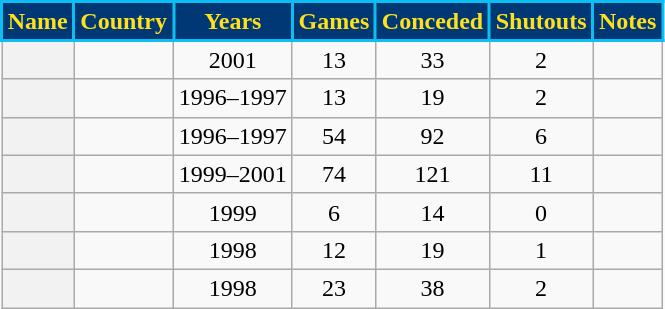<table class="wikitable sortable" style="text-align:center;">
<tr>
</tr>
<tr>
<th style="background-color:#003876; color:#FFE01A; border:2px solid #0CBFF2;" scope=col>Name</th>
<th style="background-color:#003876; color:#FFE01A; border:2px solid #0CBFF2;" scope=col>Country</th>
<th style="background-color:#003876; color:#FFE01A; border:2px solid #0CBFF2;" scope=col>Years</th>
<th style="background-color:#003876; color:#FFE01A; border:2px solid #0CBFF2;" scope=col>Games</th>
<th style="background-color:#003876; color:#FFE01A; border:2px solid #0CBFF2;" scope=col>Conceded</th>
<th style="background-color:#003876; color:#FFE01A; border:2px solid #0CBFF2;" scope=col>Shutouts</th>
<th style="background-color:#003876; color:#FFE01A; border:2px solid #0CBFF2;" scope=col class=unsortable>Notes</th>
</tr>
<tr>
<th scope=row align=left></th>
<td></td>
<td>2001</td>
<td>13</td>
<td>33</td>
<td>2</td>
<td></td>
</tr>
<tr>
<th scope=row align=left></th>
<td></td>
<td>1996–1997</td>
<td>13</td>
<td>19</td>
<td>2</td>
<td></td>
</tr>
<tr>
<th scope=row align=left></th>
<td></td>
<td>1996–1997</td>
<td>54</td>
<td>92</td>
<td>6</td>
<td></td>
</tr>
<tr>
<th scope=row align=left></th>
<td></td>
<td>1999–2001</td>
<td>74</td>
<td>121</td>
<td>11</td>
<td></td>
</tr>
<tr>
<th scope=row align=left></th>
<td></td>
<td>1999</td>
<td>6</td>
<td>14</td>
<td>0</td>
<td></td>
</tr>
<tr>
<th scope=row align=left></th>
<td></td>
<td>1998</td>
<td>12</td>
<td>19</td>
<td>1</td>
<td></td>
</tr>
<tr>
<th scope=row align=left></th>
<td></td>
<td>1998</td>
<td>23</td>
<td>38</td>
<td>2</td>
<td></td>
</tr>
</table>
